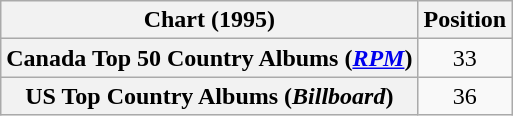<table class="wikitable plainrowheaders" style="text-align:center">
<tr>
<th scope="col">Chart (1995)</th>
<th scope="col">Position</th>
</tr>
<tr>
<th scope="row">Canada Top 50 Country Albums (<em><a href='#'>RPM</a></em>)</th>
<td>33</td>
</tr>
<tr>
<th scope="row">US Top Country Albums (<em>Billboard</em>)</th>
<td>36</td>
</tr>
</table>
